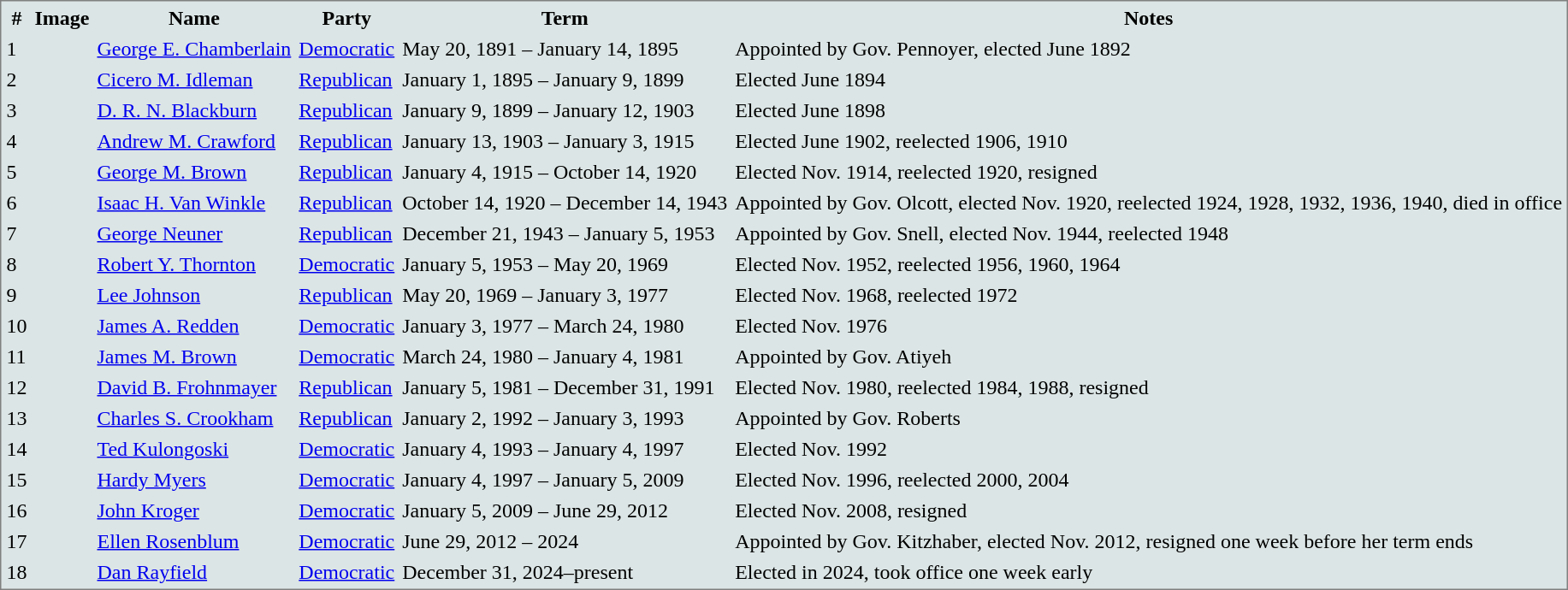<table style="border-style:solid;border-width:1px;border-color:#808080;background-color:#DCE5E5" cellspacing="2" cellpadding="2">
<tr>
<th>#</th>
<th>Image</th>
<th>Name</th>
<th>Party</th>
<th>Term</th>
<th>Notes</th>
</tr>
<tr>
<td>1</td>
<td></td>
<td><a href='#'>George E. Chamberlain</a></td>
<td><a href='#'>Democratic</a></td>
<td>May 20, 1891 – January 14, 1895</td>
<td>Appointed by Gov. Pennoyer, elected June 1892</td>
</tr>
<tr>
<td>2</td>
<td></td>
<td><a href='#'>Cicero M. Idleman</a></td>
<td><a href='#'>Republican</a></td>
<td>January 1, 1895 – January 9, 1899</td>
<td>Elected June 1894</td>
</tr>
<tr>
<td>3</td>
<td></td>
<td><a href='#'>D. R. N. Blackburn</a></td>
<td><a href='#'>Republican</a></td>
<td>January 9, 1899 – January 12, 1903</td>
<td>Elected June 1898</td>
</tr>
<tr>
<td>4</td>
<td></td>
<td><a href='#'>Andrew M. Crawford</a></td>
<td><a href='#'>Republican</a></td>
<td>January 13, 1903 – January 3, 1915</td>
<td>Elected June 1902, reelected 1906, 1910</td>
</tr>
<tr>
<td>5</td>
<td></td>
<td><a href='#'>George M. Brown</a></td>
<td><a href='#'>Republican</a></td>
<td>January 4, 1915 – October 14, 1920</td>
<td>Elected Nov. 1914, reelected 1920, resigned</td>
</tr>
<tr>
<td>6</td>
<td></td>
<td><a href='#'>Isaac H. Van Winkle</a></td>
<td><a href='#'>Republican</a></td>
<td>October 14, 1920 – December 14, 1943</td>
<td>Appointed by Gov. Olcott, elected Nov. 1920, reelected 1924, 1928, 1932, 1936, 1940, died in office</td>
</tr>
<tr>
<td>7</td>
<td></td>
<td><a href='#'>George Neuner</a></td>
<td><a href='#'>Republican</a></td>
<td>December 21, 1943 – January 5, 1953</td>
<td>Appointed by Gov. Snell, elected Nov. 1944, reelected 1948</td>
</tr>
<tr>
<td>8</td>
<td></td>
<td><a href='#'>Robert Y. Thornton</a></td>
<td><a href='#'>Democratic</a></td>
<td>January 5, 1953 – May 20, 1969</td>
<td>Elected Nov. 1952, reelected 1956, 1960, 1964</td>
</tr>
<tr>
<td>9</td>
<td></td>
<td><a href='#'>Lee Johnson</a></td>
<td><a href='#'>Republican</a></td>
<td>May 20, 1969 – January 3, 1977</td>
<td>Elected Nov. 1968, reelected 1972</td>
</tr>
<tr>
<td>10</td>
<td></td>
<td><a href='#'>James A. Redden</a></td>
<td><a href='#'>Democratic</a></td>
<td>January 3, 1977 – March 24, 1980</td>
<td>Elected Nov. 1976</td>
</tr>
<tr>
<td>11</td>
<td></td>
<td><a href='#'>James M. Brown</a></td>
<td><a href='#'>Democratic</a></td>
<td>March 24, 1980 – January 4, 1981</td>
<td>Appointed by Gov. Atiyeh</td>
</tr>
<tr>
<td>12</td>
<td></td>
<td><a href='#'>David B. Frohnmayer</a></td>
<td><a href='#'>Republican</a></td>
<td>January 5, 1981 – December 31, 1991</td>
<td>Elected Nov. 1980, reelected 1984, 1988, resigned</td>
</tr>
<tr>
<td>13</td>
<td></td>
<td><a href='#'>Charles S. Crookham</a></td>
<td><a href='#'>Republican</a></td>
<td>January 2, 1992 – January 3, 1993</td>
<td>Appointed by Gov. Roberts</td>
</tr>
<tr>
<td>14</td>
<td></td>
<td><a href='#'>Ted Kulongoski</a></td>
<td><a href='#'>Democratic</a></td>
<td>January 4, 1993 – January 4, 1997</td>
<td>Elected Nov. 1992</td>
</tr>
<tr>
<td>15</td>
<td></td>
<td><a href='#'>Hardy Myers</a></td>
<td><a href='#'>Democratic</a></td>
<td>January 4, 1997 – January 5, 2009</td>
<td>Elected Nov. 1996, reelected 2000, 2004</td>
</tr>
<tr>
<td>16</td>
<td></td>
<td><a href='#'>John Kroger</a></td>
<td><a href='#'>Democratic</a></td>
<td>January 5, 2009 – June 29, 2012</td>
<td>Elected Nov. 2008, resigned</td>
</tr>
<tr>
<td>17</td>
<td></td>
<td><a href='#'>Ellen Rosenblum</a></td>
<td><a href='#'>Democratic</a></td>
<td>June 29, 2012 – 2024</td>
<td>Appointed by Gov. Kitzhaber, elected Nov. 2012, resigned one week before her term ends</td>
</tr>
<tr>
<td>18</td>
<td></td>
<td><a href='#'>Dan Rayfield</a></td>
<td><a href='#'>Democratic</a></td>
<td>December 31, 2024–present</td>
<td>Elected in 2024, took office one week early</td>
</tr>
</table>
